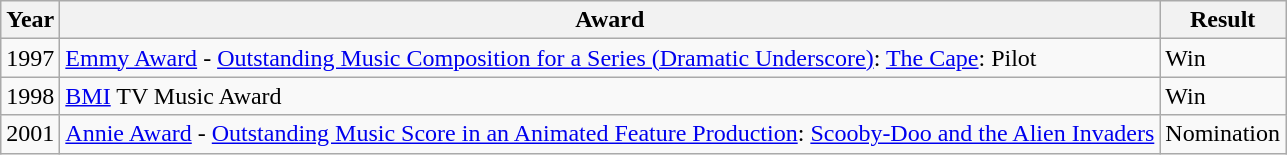<table class=wikitable>
<tr>
<th>Year</th>
<th>Award</th>
<th>Result</th>
</tr>
<tr>
<td>1997</td>
<td><a href='#'>Emmy Award</a> - <a href='#'>Outstanding Music Composition for a Series (Dramatic Underscore)</a>: <a href='#'>The Cape</a>: Pilot</td>
<td>Win</td>
</tr>
<tr>
<td>1998</td>
<td><a href='#'>BMI</a> TV Music Award</td>
<td>Win</td>
</tr>
<tr>
<td>2001</td>
<td><a href='#'>Annie Award</a> - <a href='#'>Outstanding Music Score in an Animated Feature Production</a>: <a href='#'>Scooby-Doo and the Alien Invaders</a></td>
<td>Nomination</td>
</tr>
</table>
